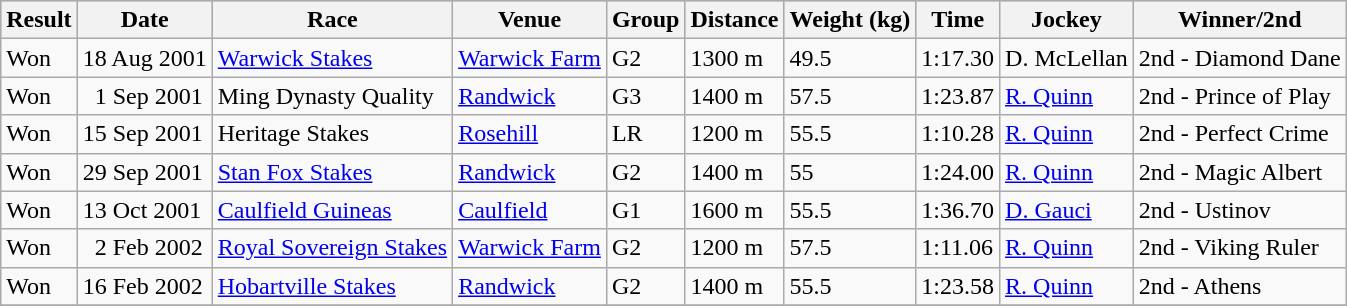<table class="wikitable">
<tr style="background:silver; color:black">
<th>Result</th>
<th>Date</th>
<th>Race</th>
<th>Venue</th>
<th>Group</th>
<th>Distance</th>
<th>Weight (kg)</th>
<th>Time</th>
<th>Jockey</th>
<th>Winner/2nd</th>
</tr>
<tr>
<td>Won</td>
<td>18 Aug 2001</td>
<td><a href='#'>Warwick Stakes</a></td>
<td><a href='#'>Warwick Farm</a></td>
<td>G2</td>
<td>1300 m</td>
<td>49.5</td>
<td>1:17.30</td>
<td>D. McLellan</td>
<td>2nd - Diamond Dane</td>
</tr>
<tr>
<td>Won</td>
<td>  1 Sep 2001</td>
<td>Ming Dynasty Quality</td>
<td><a href='#'>Randwick</a></td>
<td>G3</td>
<td>1400 m</td>
<td>57.5</td>
<td>1:23.87</td>
<td><a href='#'>R. Quinn</a></td>
<td>2nd - Prince of Play</td>
</tr>
<tr>
<td>Won</td>
<td>15 Sep 2001</td>
<td>Heritage Stakes</td>
<td><a href='#'>Rosehill</a></td>
<td>LR</td>
<td>1200 m</td>
<td>55.5</td>
<td>1:10.28</td>
<td><a href='#'>R. Quinn</a></td>
<td>2nd - Perfect Crime</td>
</tr>
<tr>
<td>Won</td>
<td>29 Sep 2001</td>
<td><a href='#'>Stan Fox Stakes</a></td>
<td><a href='#'>Randwick</a></td>
<td>G2</td>
<td>1400 m</td>
<td>55</td>
<td>1:24.00</td>
<td><a href='#'>R. Quinn</a></td>
<td>2nd - Magic Albert</td>
</tr>
<tr>
<td>Won</td>
<td>13 Oct 2001</td>
<td><a href='#'>Caulfield Guineas</a></td>
<td><a href='#'>Caulfield</a></td>
<td>G1</td>
<td>1600 m</td>
<td>55.5</td>
<td>1:36.70</td>
<td><a href='#'>D. Gauci</a></td>
<td>2nd - Ustinov</td>
</tr>
<tr>
<td>Won</td>
<td>  2 Feb 2002</td>
<td><a href='#'>Royal Sovereign Stakes</a></td>
<td><a href='#'>Warwick Farm</a></td>
<td>G2</td>
<td>1200 m</td>
<td>57.5</td>
<td>1:11.06</td>
<td><a href='#'>R. Quinn</a></td>
<td>2nd - Viking Ruler</td>
</tr>
<tr>
<td>Won</td>
<td>16 Feb 2002</td>
<td><a href='#'>Hobartville Stakes</a></td>
<td><a href='#'>Randwick</a></td>
<td>G2</td>
<td>1400 m</td>
<td>55.5</td>
<td>1:23.58</td>
<td><a href='#'>R. Quinn</a></td>
<td>2nd - Athens</td>
</tr>
<tr>
</tr>
</table>
